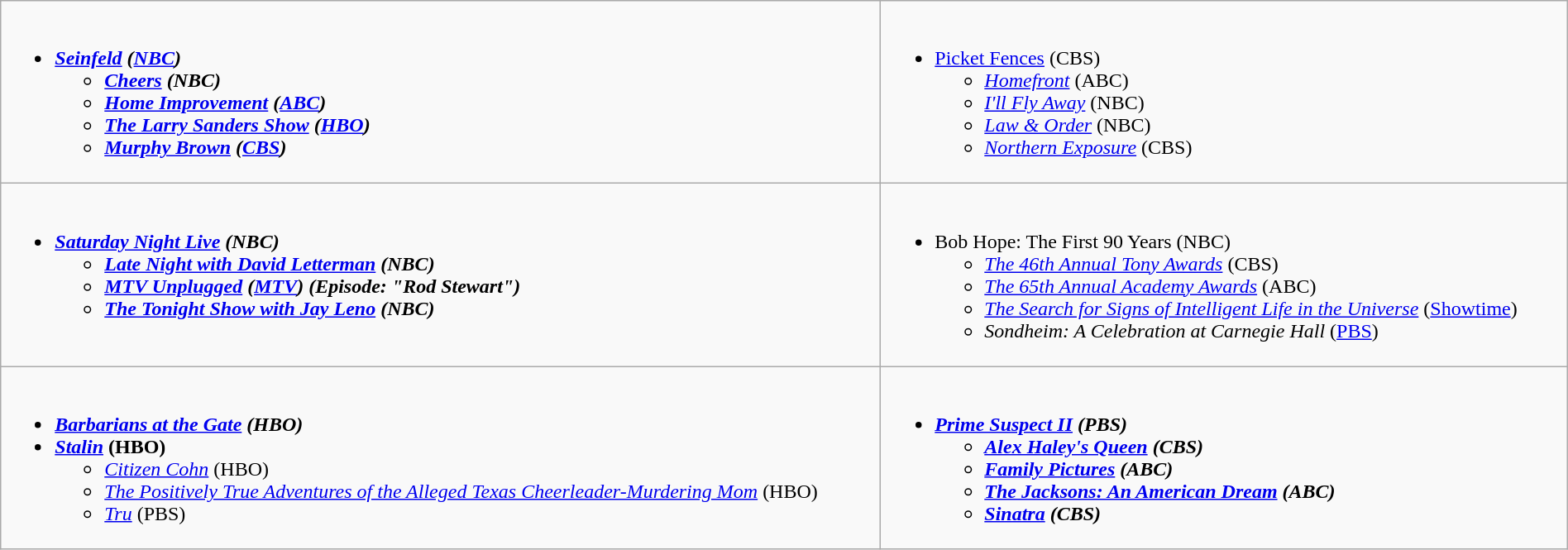<table class="wikitable" width="100%">
<tr>
<td style="vertical-align:top;"><br><ul><li><strong><em><a href='#'>Seinfeld</a><em> (<a href='#'>NBC</a>)<strong><ul><li></em><a href='#'>Cheers</a><em> (NBC)</li><li></em><a href='#'>Home Improvement</a><em> (<a href='#'>ABC</a>)</li><li></em><a href='#'>The Larry Sanders Show</a><em> (<a href='#'>HBO</a>)</li><li></em><a href='#'>Murphy Brown</a><em> (<a href='#'>CBS</a>)</li></ul></li></ul></td>
<td style="vertical-align:top;"><br><ul><li></em></strong><a href='#'>Picket Fences</a></em> (CBS)</strong><ul><li><em><a href='#'>Homefront</a></em> (ABC)</li><li><em><a href='#'>I'll Fly Away</a></em> (NBC)</li><li><em><a href='#'>Law & Order</a></em> (NBC)</li><li><em><a href='#'>Northern Exposure</a></em> (CBS)</li></ul></li></ul></td>
</tr>
<tr>
<td style="vertical-align:top;"><br><ul><li><strong><em><a href='#'>Saturday Night Live</a><em> (NBC)<strong><ul><li></em><a href='#'>Late Night with David Letterman</a><em> (NBC)</li><li></em><a href='#'>MTV Unplugged</a><em> (<a href='#'>MTV</a>) (Episode: "Rod Stewart")</li><li></em><a href='#'>The Tonight Show with Jay Leno</a><em> (NBC)</li></ul></li></ul></td>
<td style="vertical-align:top;"><br><ul><li></em></strong>Bob Hope: The First 90 Years</em> (NBC)</strong><ul><li><em><a href='#'>The 46th Annual Tony Awards</a></em> (CBS)</li><li><em><a href='#'>The 65th Annual Academy Awards</a></em> (ABC)</li><li><em><a href='#'>The Search for Signs of Intelligent Life in the Universe</a></em> (<a href='#'>Showtime</a>)</li><li><em>Sondheim: A Celebration at Carnegie Hall</em> (<a href='#'>PBS</a>)</li></ul></li></ul></td>
</tr>
<tr>
<td style="vertical-align:top;"><br><ul><li><strong><em><a href='#'>Barbarians at the Gate</a><em> (HBO)<strong></li><li></em></strong><a href='#'>Stalin</a></em> (HBO)</strong><ul><li><em><a href='#'>Citizen Cohn</a></em> (HBO)</li><li><em><a href='#'>The Positively True Adventures of the Alleged Texas Cheerleader-Murdering Mom</a></em> (HBO)</li><li><em><a href='#'>Tru</a></em> (PBS)</li></ul></li></ul></td>
<td style="vertical-align:top;"><br><ul><li><strong><em><a href='#'>Prime Suspect II</a><em> (PBS)<strong><ul><li></em><a href='#'>Alex Haley's Queen</a><em> (CBS)</li><li></em><a href='#'>Family Pictures</a><em> (ABC)</li><li></em><a href='#'>The Jacksons: An American Dream</a><em> (ABC)</li><li></em><a href='#'>Sinatra</a><em> (CBS)</li></ul></li></ul></td>
</tr>
</table>
